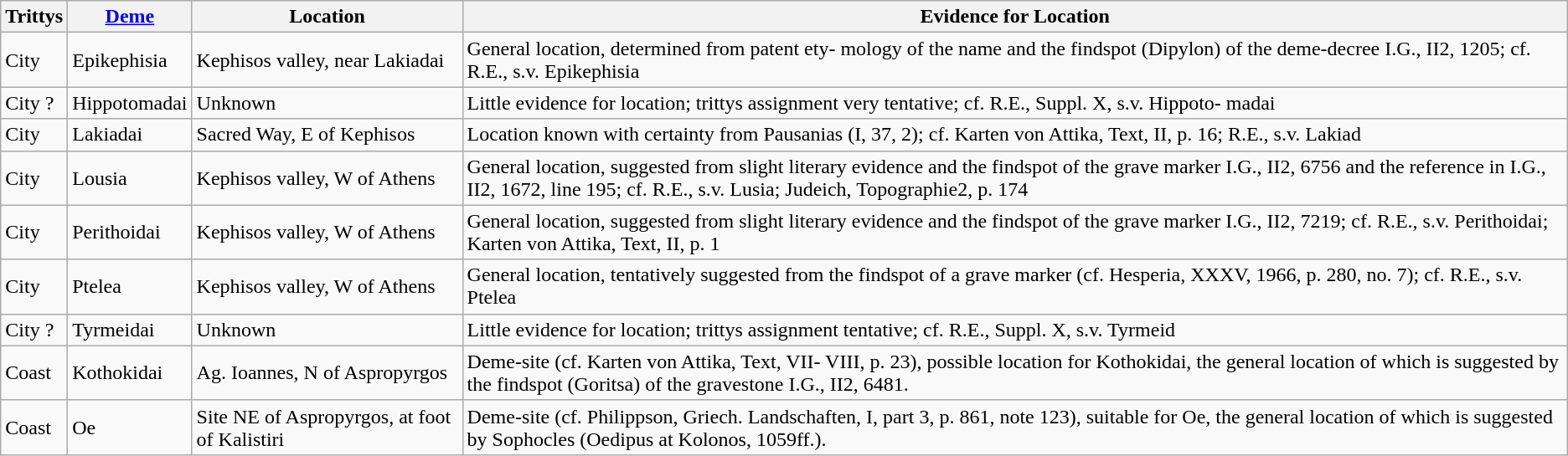<table class="wikitable">
<tr>
<th>Trittys</th>
<th><a href='#'>Deme</a></th>
<th>Location</th>
<th>Evidence for Location</th>
</tr>
<tr>
<td>City</td>
<td>Epikephisia</td>
<td>Kephisos valley, near Lakiadai</td>
<td>General location, determined from patent ety- mology of the name and the findspot (Dipylon) of the deme-decree I.G., II2, 1205; cf. R.E., s.v. Epikephisia</td>
</tr>
<tr>
<td>City ?</td>
<td>Hippotomadai</td>
<td>Unknown</td>
<td>Little evidence for location; trittys assignment very tentative; cf. R.E., Suppl. X, s.v. Hippoto- madai</td>
</tr>
<tr>
<td>City</td>
<td>Lakiadai</td>
<td>Sacred Way, E of Kephisos</td>
<td>Location known with certainty from Pausanias (I, 37, 2); cf. Karten von Attika, Text, II, p. 16; R.E., s.v. Lakiad</td>
</tr>
<tr>
<td>City</td>
<td>Lousia</td>
<td>Kephisos valley, W of Athens</td>
<td>General location, suggested from slight literary evidence and the findspot of the grave marker I.G., II2, 6756 and the reference in I.G., II2, 1672, line 195; cf. R.E., s.v. Lusia; Judeich, Topographie2, p. 174</td>
</tr>
<tr>
<td>City</td>
<td>Perithoidai</td>
<td>Kephisos valley, W of Athens</td>
<td>General location, suggested from slight literary evidence and the findspot of the grave marker I.G., II2, 7219; cf. R.E., s.v. Perithoidai; Karten von Attika, Text, II, p. 1</td>
</tr>
<tr>
<td>City</td>
<td>Ptelea</td>
<td>Kephisos valley, W of Athens</td>
<td>General location, tentatively suggested from the findspot of a grave marker (cf. Hesperia, XXXV, 1966, p. 280, no. 7); cf. R.E., s.v. Ptelea</td>
</tr>
<tr>
<td>City ?</td>
<td>Tyrmeidai</td>
<td>Unknown</td>
<td>Little evidence for location; trittys assignment tentative; cf. R.E., Suppl. X, s.v. Tyrmeid</td>
</tr>
<tr>
<td>Coast</td>
<td>Kothokidai</td>
<td>Ag. Ioannes, N of Aspropyrgos</td>
<td>Deme-site (cf. Karten von Attika, Text, VII- VIII, p. 23), possible location for Kothokidai, the general location of which is suggested by the findspot (Goritsa) of the gravestone I.G., II2, 6481.</td>
</tr>
<tr>
<td>Coast</td>
<td>Oe</td>
<td>Site NE of Aspropyrgos, at foot of Kalistiri</td>
<td>Deme-site (cf. Philippson, Griech. Landschaften, I, part 3, p. 861, note 123), suitable for Oe, the general location of which is suggested by Sophocles (Oedipus at Kolonos, 1059ff.).</td>
</tr>
</table>
